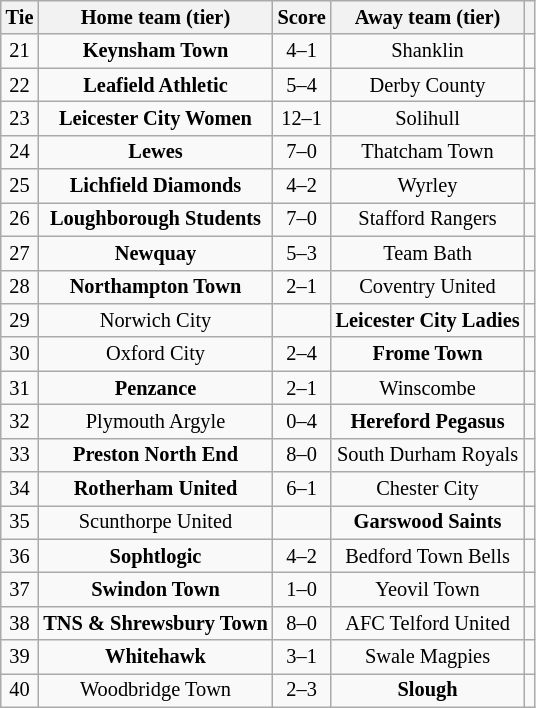<table class="wikitable" style="text-align:center; font-size:85%">
<tr>
<th>Tie</th>
<th>Home team (tier)</th>
<th>Score</th>
<th>Away team (tier)</th>
<th></th>
</tr>
<tr>
<td align="center">21</td>
<td><strong>Keynsham Town</strong></td>
<td align="center">4–1</td>
<td>Shanklin</td>
<td></td>
</tr>
<tr>
<td align="center">22</td>
<td><strong>Leafield Athletic</strong></td>
<td align="center">5–4 </td>
<td>Derby County</td>
<td></td>
</tr>
<tr>
<td align="center">23</td>
<td><strong>Leicester City Women</strong></td>
<td align="center">12–1</td>
<td>Solihull</td>
<td></td>
</tr>
<tr>
<td align="center">24</td>
<td><strong>Lewes</strong></td>
<td align="center">7–0</td>
<td>Thatcham Town</td>
<td></td>
</tr>
<tr>
<td align="center">25</td>
<td><strong>Lichfield Diamonds</strong></td>
<td align="center">4–2</td>
<td>Wyrley</td>
<td></td>
</tr>
<tr>
<td align="center">26</td>
<td><strong>Loughborough Students</strong></td>
<td align="center">7–0</td>
<td>Stafford Rangers</td>
<td></td>
</tr>
<tr>
<td align="center">27</td>
<td><strong>Newquay</strong></td>
<td align="center">5–3</td>
<td>Team Bath</td>
<td></td>
</tr>
<tr>
<td align="center">28</td>
<td><strong>Northampton Town</strong></td>
<td align="center">2–1</td>
<td>Coventry United</td>
<td></td>
</tr>
<tr>
<td align="center">29</td>
<td>Norwich City</td>
<td align="center"></td>
<td><strong>Leicester City Ladies</strong></td>
<td></td>
</tr>
<tr>
<td align="center">30</td>
<td>Oxford City</td>
<td align="center">2–4</td>
<td><strong>Frome Town</strong></td>
<td></td>
</tr>
<tr>
<td align="center">31</td>
<td><strong>Penzance</strong></td>
<td align="center">2–1 </td>
<td>Winscombe</td>
<td></td>
</tr>
<tr>
<td align="center">32</td>
<td>Plymouth Argyle</td>
<td align="center">0–4</td>
<td><strong>Hereford Pegasus</strong></td>
<td></td>
</tr>
<tr>
<td align="center">33</td>
<td><strong>Preston North End</strong></td>
<td align="center">8–0</td>
<td>South Durham Royals</td>
<td></td>
</tr>
<tr>
<td align="center">34</td>
<td><strong>Rotherham United</strong></td>
<td align="center">6–1</td>
<td>Chester City</td>
<td></td>
</tr>
<tr>
<td align="center">35</td>
<td>Scunthorpe United</td>
<td align="center"></td>
<td><strong>Garswood Saints</strong></td>
<td></td>
</tr>
<tr>
<td align="center">36</td>
<td><strong>Sophtlogic</strong></td>
<td align="center">4–2</td>
<td>Bedford Town Bells</td>
<td></td>
</tr>
<tr>
<td align="center">37</td>
<td><strong>Swindon Town</strong></td>
<td align="center">1–0</td>
<td>Yeovil Town</td>
<td></td>
</tr>
<tr>
<td align="center">38</td>
<td><strong>TNS & Shrewsbury Town</strong></td>
<td align="center">8–0</td>
<td>AFC Telford United</td>
<td></td>
</tr>
<tr>
<td align="center">39</td>
<td><strong>Whitehawk</strong></td>
<td align="center">3–1</td>
<td>Swale Magpies</td>
<td></td>
</tr>
<tr>
<td align="center">40</td>
<td>Woodbridge Town</td>
<td align="center">2–3 </td>
<td><strong>Slough</strong></td>
<td></td>
</tr>
</table>
